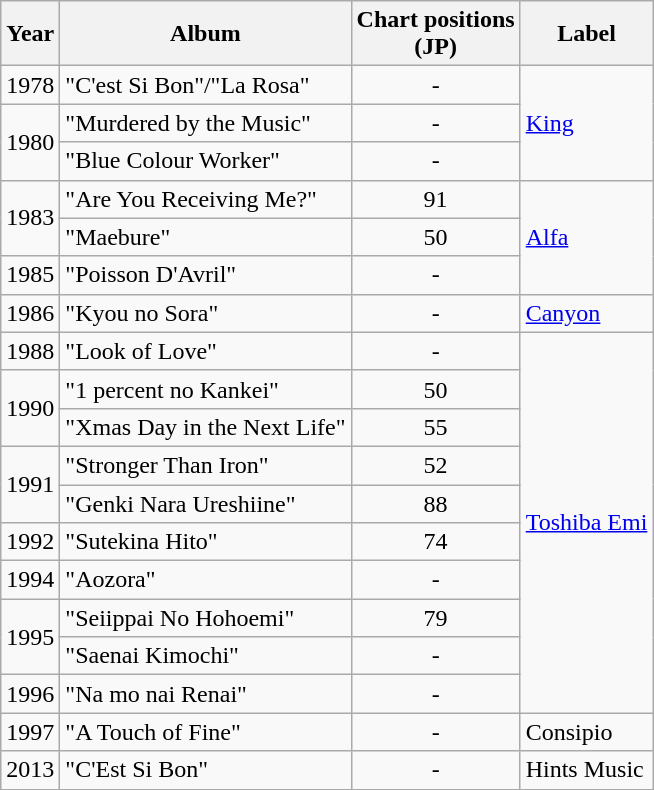<table class="wikitable">
<tr>
<th>Year</th>
<th>Album</th>
<th>Chart positions<br>(JP)</th>
<th>Label</th>
</tr>
<tr>
<td>1978</td>
<td>"C'est Si Bon"/"La Rosa"</td>
<td align="center">-</td>
<td rowspan="3"><a href='#'>King</a></td>
</tr>
<tr>
<td rowspan="2">1980</td>
<td>"Murdered by the Music"</td>
<td align="center">-</td>
</tr>
<tr>
<td>"Blue Colour Worker"</td>
<td align="center">-</td>
</tr>
<tr>
<td rowspan="2">1983</td>
<td>"Are You Receiving Me?"</td>
<td align="center">91</td>
<td rowspan="3"><a href='#'>Alfa</a></td>
</tr>
<tr>
<td>"Maebure"</td>
<td align="center">50</td>
</tr>
<tr>
<td>1985</td>
<td>"Poisson D'Avril"</td>
<td align="center">-</td>
</tr>
<tr>
<td>1986</td>
<td>"Kyou no Sora"</td>
<td align="center">-</td>
<td><a href='#'>Canyon</a></td>
</tr>
<tr>
<td>1988</td>
<td>"Look of Love"</td>
<td align="center">-</td>
<td rowspan="10"><a href='#'>Toshiba Emi</a></td>
</tr>
<tr>
<td rowspan="2">1990</td>
<td>"1 percent no Kankei"</td>
<td align="center">50</td>
</tr>
<tr>
<td>"Xmas Day in the Next Life"</td>
<td align="center">55</td>
</tr>
<tr>
<td rowspan="2">1991</td>
<td>"Stronger Than Iron"</td>
<td align="center">52</td>
</tr>
<tr>
<td>"Genki Nara Ureshiine"</td>
<td align="center">88</td>
</tr>
<tr>
<td>1992</td>
<td>"Sutekina Hito"</td>
<td align="center">74</td>
</tr>
<tr>
<td>1994</td>
<td>"Aozora"</td>
<td align="center">-</td>
</tr>
<tr>
<td rowspan="2">1995</td>
<td>"Seiippai No Hohoemi"</td>
<td align="center">79</td>
</tr>
<tr>
<td>"Saenai Kimochi"</td>
<td align="center">-</td>
</tr>
<tr>
<td>1996</td>
<td>"Na mo nai Renai"</td>
<td align="center">-</td>
</tr>
<tr>
<td>1997</td>
<td>"A Touch of Fine"</td>
<td align="center">-</td>
<td>Consipio</td>
</tr>
<tr>
<td>2013</td>
<td>"C'Est Si Bon"</td>
<td align="center">-</td>
<td>Hints Music</td>
</tr>
</table>
